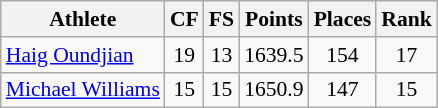<table class="wikitable" border="1" style="font-size:90%">
<tr>
<th>Athlete</th>
<th>CF</th>
<th>FS</th>
<th>Points</th>
<th>Places</th>
<th>Rank</th>
</tr>
<tr align=center>
<td align=left><a href='#'>Haig Oundjian</a></td>
<td>19</td>
<td>13</td>
<td>1639.5</td>
<td>154</td>
<td>17</td>
</tr>
<tr align=center>
<td align=left><a href='#'>Michael Williams</a></td>
<td>15</td>
<td>15</td>
<td>1650.9</td>
<td>147</td>
<td>15</td>
</tr>
</table>
